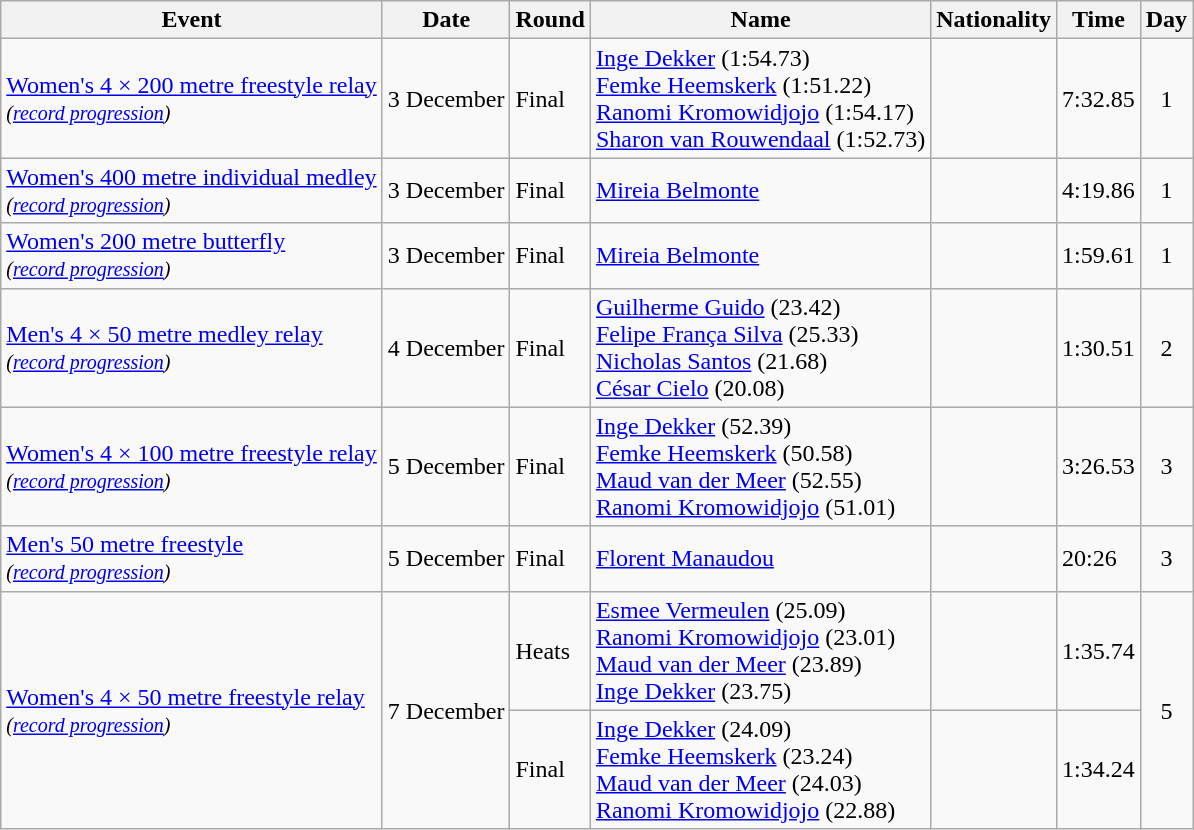<table class="wikitable sortable">
<tr>
<th>Event</th>
<th>Date</th>
<th>Round</th>
<th>Name</th>
<th>Nationality</th>
<th>Time</th>
<th>Day</th>
</tr>
<tr>
<td><a href='#'>Women's 4 × 200 metre freestyle relay</a><br><small><em>(<a href='#'>record progression</a>)</em></small></td>
<td>3 December</td>
<td>Final</td>
<td><a href='#'>Inge Dekker</a> (1:54.73)<br><a href='#'>Femke Heemskerk</a> (1:51.22)<br><a href='#'>Ranomi Kromowidjojo</a> (1:54.17)<br><a href='#'>Sharon van Rouwendaal</a> (1:52.73)</td>
<td align=left></td>
<td>7:32.85</td>
<td align=center>1</td>
</tr>
<tr>
<td><a href='#'>Women's 400 metre individual medley</a><br><small><em>(<a href='#'>record progression</a>)</em></small></td>
<td>3 December</td>
<td>Final</td>
<td><a href='#'>Mireia Belmonte</a></td>
<td align=left></td>
<td>4:19.86</td>
<td align=center>1</td>
</tr>
<tr>
<td><a href='#'>Women's 200 metre butterfly</a><br><small><em>(<a href='#'>record progression</a>)</em></small></td>
<td>3 December</td>
<td>Final</td>
<td><a href='#'>Mireia Belmonte</a></td>
<td align=left></td>
<td>1:59.61</td>
<td align=center>1</td>
</tr>
<tr>
<td><a href='#'>Men's 4 × 50 metre medley relay</a><br><small><em>(<a href='#'>record progression</a>)</em></small></td>
<td>4 December</td>
<td>Final</td>
<td><a href='#'>Guilherme Guido</a> (23.42)<br><a href='#'>Felipe França Silva</a> (25.33)<br><a href='#'>Nicholas Santos</a> (21.68)<br><a href='#'>César Cielo</a> (20.08)</td>
<td align=left></td>
<td>1:30.51</td>
<td align=center>2</td>
</tr>
<tr>
<td><a href='#'>Women's 4 × 100 metre freestyle relay</a><br><small><em>(<a href='#'>record progression</a>)</em></small></td>
<td>5 December</td>
<td>Final</td>
<td><a href='#'>Inge Dekker</a> (52.39)<br><a href='#'>Femke Heemskerk</a> (50.58)<br><a href='#'>Maud van der Meer</a> (52.55)<br><a href='#'>Ranomi Kromowidjojo</a> (51.01)</td>
<td align=left></td>
<td>3:26.53</td>
<td align=center>3</td>
</tr>
<tr>
<td><a href='#'>Men's 50 metre freestyle</a><br><small><em>(<a href='#'>record progression</a>)</em></small></td>
<td>5 December</td>
<td>Final</td>
<td><a href='#'>Florent Manaudou</a></td>
<td align=left></td>
<td>20:26</td>
<td align=center>3</td>
</tr>
<tr>
<td rowspan=2><a href='#'>Women's 4 × 50 metre freestyle relay</a><br><small><em>(<a href='#'>record progression</a>)</em></small></td>
<td rowspan=2>7 December</td>
<td>Heats</td>
<td><a href='#'>Esmee Vermeulen</a> (25.09) <br><a href='#'>Ranomi Kromowidjojo</a> (23.01) <br><a href='#'>Maud van der Meer</a> (23.89) <br><a href='#'>Inge Dekker</a> (23.75)</td>
<td align=left></td>
<td>1:35.74</td>
<td align=center rowspan=2>5</td>
</tr>
<tr>
<td>Final</td>
<td><a href='#'>Inge Dekker</a> (24.09)<br><a href='#'>Femke Heemskerk</a> (23.24)<br><a href='#'>Maud van der Meer</a> (24.03)<br><a href='#'>Ranomi Kromowidjojo</a> (22.88)</td>
<td align=left></td>
<td>1:34.24</td>
</tr>
</table>
